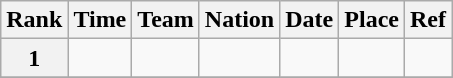<table class="wikitable">
<tr>
<th>Rank</th>
<th>Time</th>
<th>Team</th>
<th>Nation</th>
<th>Date</th>
<th>Place</th>
<th>Ref</th>
</tr>
<tr>
<th>1</th>
<td></td>
<td></td>
<td></td>
<td></td>
<td></td>
<td></td>
</tr>
<tr>
</tr>
</table>
